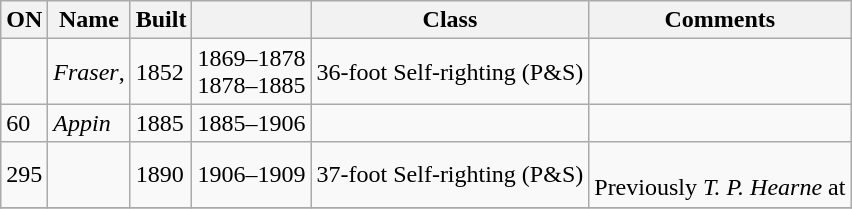<table class="wikitable">
<tr>
<th>ON</th>
<th>Name</th>
<th>Built</th>
<th></th>
<th>Class</th>
<th>Comments</th>
</tr>
<tr>
<td></td>
<td><em>Fraser</em>,<br></td>
<td>1852</td>
<td>1869–1878<br>1878–1885</td>
<td>36-foot Self-righting (P&S)</td>
<td></td>
</tr>
<tr>
<td>60</td>
<td><em>Appin</em></td>
<td>1885</td>
<td>1885–1906</td>
<td></td>
<td></td>
</tr>
<tr>
<td>295</td>
<td></td>
<td>1890</td>
<td>1906–1909</td>
<td>37-foot Self-righting (P&S)</td>
<td><br>Previously <em>T. P. Hearne</em> at </td>
</tr>
<tr>
</tr>
</table>
